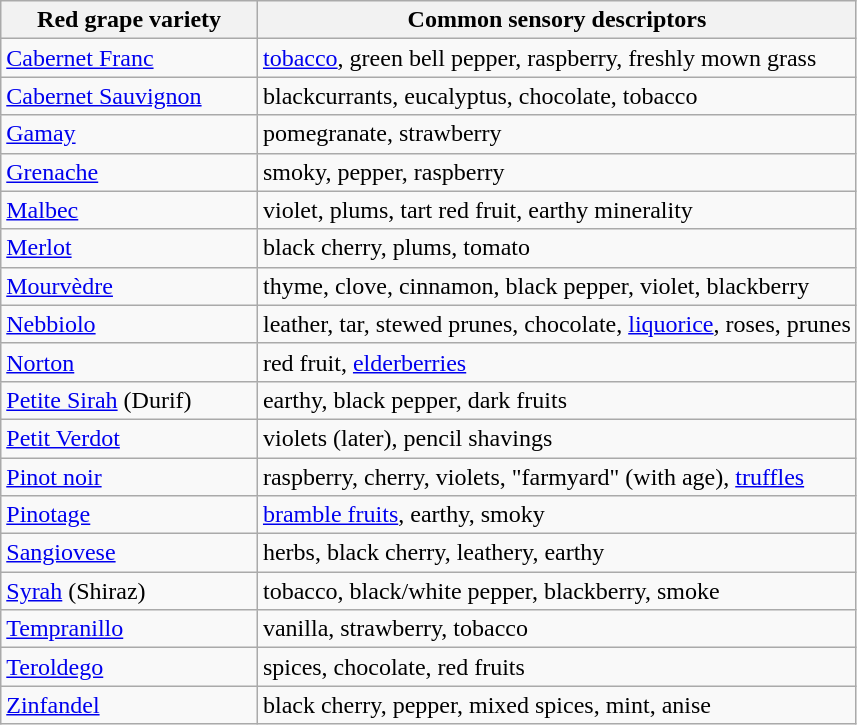<table class="wikitable">
<tr>
<th style="width:30%;">Red grape variety</th>
<th style="width:70%;">Common sensory descriptors</th>
</tr>
<tr>
<td><a href='#'>Cabernet Franc</a></td>
<td><a href='#'>tobacco</a>, green bell pepper, raspberry, freshly mown grass</td>
</tr>
<tr>
<td><a href='#'>Cabernet Sauvignon</a></td>
<td>blackcurrants, eucalyptus, chocolate, tobacco</td>
</tr>
<tr>
<td><a href='#'>Gamay</a></td>
<td>pomegranate, strawberry</td>
</tr>
<tr>
<td><a href='#'>Grenache</a></td>
<td>smoky, pepper, raspberry</td>
</tr>
<tr>
<td><a href='#'>Malbec</a></td>
<td>violet, plums, tart red fruit, earthy minerality</td>
</tr>
<tr>
<td><a href='#'>Merlot</a></td>
<td>black cherry, plums, tomato</td>
</tr>
<tr>
<td><a href='#'>Mourvèdre</a></td>
<td>thyme, clove, cinnamon, black pepper, violet, blackberry</td>
</tr>
<tr>
<td><a href='#'>Nebbiolo</a></td>
<td>leather, tar, stewed prunes, chocolate, <a href='#'>liquorice</a>, roses, prunes</td>
</tr>
<tr>
<td><a href='#'>Norton</a></td>
<td>red fruit, <a href='#'>elderberries</a></td>
</tr>
<tr>
<td><a href='#'>Petite Sirah</a> (Durif)</td>
<td>earthy, black pepper, dark fruits</td>
</tr>
<tr>
<td><a href='#'>Petit Verdot</a></td>
<td>violets (later), pencil shavings</td>
</tr>
<tr>
<td><a href='#'>Pinot noir</a></td>
<td>raspberry, cherry, violets, "farmyard" (with age), <a href='#'>truffles</a></td>
</tr>
<tr>
<td><a href='#'>Pinotage</a></td>
<td><a href='#'>bramble fruits</a>, earthy, smoky</td>
</tr>
<tr>
<td><a href='#'>Sangiovese</a></td>
<td>herbs, black cherry, leathery, earthy</td>
</tr>
<tr>
<td><a href='#'>Syrah</a> (Shiraz)</td>
<td>tobacco, black/white pepper, blackberry, smoke</td>
</tr>
<tr>
<td><a href='#'>Tempranillo</a></td>
<td>vanilla, strawberry, tobacco</td>
</tr>
<tr>
<td><a href='#'>Teroldego</a></td>
<td>spices, chocolate, red fruits</td>
</tr>
<tr>
<td><a href='#'>Zinfandel</a></td>
<td>black cherry, pepper, mixed spices, mint, anise</td>
</tr>
</table>
